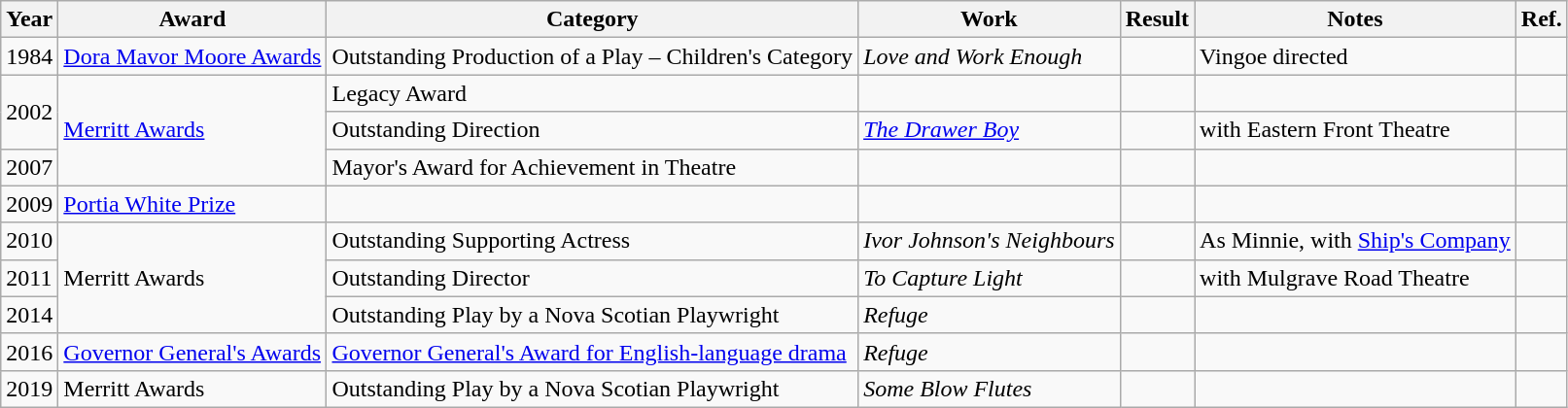<table class="wikitable">
<tr>
<th>Year</th>
<th>Award</th>
<th>Category</th>
<th>Work</th>
<th>Result</th>
<th>Notes</th>
<th>Ref.</th>
</tr>
<tr>
<td>1984</td>
<td><a href='#'>Dora Mavor Moore Awards</a></td>
<td>Outstanding Production of a Play – Children's Category</td>
<td><em>Love and Work Enough</em></td>
<td></td>
<td>Vingoe directed</td>
<td></td>
</tr>
<tr>
<td rowspan="2">2002</td>
<td rowspan="3"><a href='#'>Merritt Awards</a></td>
<td>Legacy Award</td>
<td></td>
<td></td>
<td></td>
<td></td>
</tr>
<tr>
<td>Outstanding Direction</td>
<td><em><a href='#'>The Drawer Boy</a></em></td>
<td></td>
<td>with Eastern Front Theatre</td>
<td></td>
</tr>
<tr>
<td>2007</td>
<td>Mayor's Award for Achievement in Theatre</td>
<td></td>
<td></td>
<td></td>
<td></td>
</tr>
<tr>
<td>2009</td>
<td><a href='#'>Portia White Prize</a></td>
<td></td>
<td></td>
<td></td>
<td></td>
<td></td>
</tr>
<tr>
<td>2010</td>
<td rowspan="3">Merritt Awards</td>
<td>Outstanding Supporting Actress</td>
<td><em>Ivor Johnson's Neighbours</em></td>
<td></td>
<td>As Minnie, with <a href='#'>Ship's Company</a></td>
<td></td>
</tr>
<tr>
<td>2011</td>
<td>Outstanding Director</td>
<td><em>To Capture Light</em></td>
<td></td>
<td>with Mulgrave Road Theatre</td>
<td></td>
</tr>
<tr>
<td>2014</td>
<td>Outstanding Play by a Nova Scotian Playwright</td>
<td><em>Refuge</em></td>
<td></td>
<td></td>
<td></td>
</tr>
<tr>
<td>2016</td>
<td><a href='#'>Governor General's Awards</a></td>
<td><a href='#'>Governor General's Award for English-language drama</a></td>
<td><em>Refuge</em></td>
<td></td>
<td></td>
<td></td>
</tr>
<tr>
<td>2019</td>
<td>Merritt Awards</td>
<td>Outstanding Play by a Nova Scotian Playwright</td>
<td><em>Some Blow Flutes</em></td>
<td></td>
<td></td>
<td></td>
</tr>
</table>
